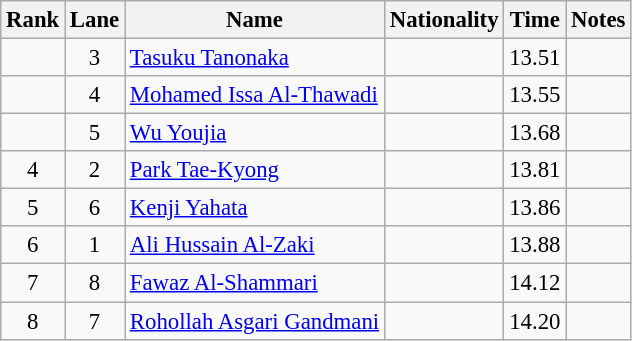<table class="wikitable sortable" style="text-align:center;font-size:95%">
<tr>
<th>Rank</th>
<th>Lane</th>
<th>Name</th>
<th>Nationality</th>
<th>Time</th>
<th>Notes</th>
</tr>
<tr>
<td></td>
<td>3</td>
<td align=left><a href='#'>Tasuku Tanonaka</a></td>
<td align=left></td>
<td>13.51</td>
<td></td>
</tr>
<tr>
<td></td>
<td>4</td>
<td align=left><a href='#'>Mohamed Issa Al-Thawadi</a></td>
<td align=left></td>
<td>13.55</td>
<td></td>
</tr>
<tr>
<td></td>
<td>5</td>
<td align=left><a href='#'>Wu Youjia</a></td>
<td align=left></td>
<td>13.68</td>
<td></td>
</tr>
<tr>
<td>4</td>
<td>2</td>
<td align=left><a href='#'>Park Tae-Kyong</a></td>
<td align=left></td>
<td>13.81</td>
<td></td>
</tr>
<tr>
<td>5</td>
<td>6</td>
<td align=left><a href='#'>Kenji Yahata</a></td>
<td align=left></td>
<td>13.86</td>
<td></td>
</tr>
<tr>
<td>6</td>
<td>1</td>
<td align=left><a href='#'>Ali Hussain Al-Zaki</a></td>
<td align=left></td>
<td>13.88</td>
<td></td>
</tr>
<tr>
<td>7</td>
<td>8</td>
<td align=left><a href='#'>Fawaz Al-Shammari</a></td>
<td align=left></td>
<td>14.12</td>
<td></td>
</tr>
<tr>
<td>8</td>
<td>7</td>
<td align=left><a href='#'>Rohollah Asgari Gandmani</a></td>
<td align=left></td>
<td>14.20</td>
<td></td>
</tr>
</table>
